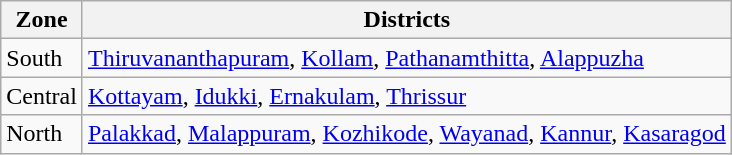<table class="wikitable">
<tr>
<th>Zone</th>
<th>Districts</th>
</tr>
<tr>
<td>South</td>
<td><a href='#'>Thiruvananthapuram</a>, <a href='#'>Kollam</a>, <a href='#'>Pathanamthitta</a>, <a href='#'>Alappuzha</a></td>
</tr>
<tr>
<td>Central</td>
<td><a href='#'>Kottayam</a>, <a href='#'>Idukki</a>, <a href='#'>Ernakulam</a>, <a href='#'>Thrissur</a></td>
</tr>
<tr>
<td>North</td>
<td><a href='#'>Palakkad</a>, <a href='#'>Malappuram</a>, <a href='#'>Kozhikode</a>, <a href='#'>Wayanad</a>, <a href='#'>Kannur</a>, <a href='#'>Kasaragod</a></td>
</tr>
</table>
